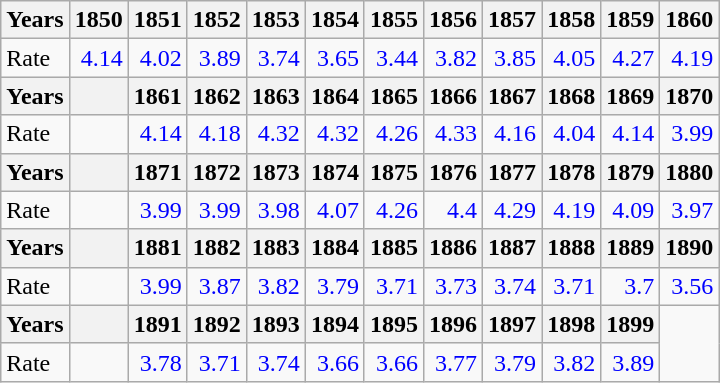<table class="wikitable " style="text-align:right">
<tr>
<th>Years</th>
<th>1850</th>
<th>1851</th>
<th>1852</th>
<th>1853</th>
<th>1854</th>
<th>1855</th>
<th>1856</th>
<th>1857</th>
<th>1858</th>
<th>1859</th>
<th>1860</th>
</tr>
<tr>
<td style="text-align:left;">Rate</td>
<td style="text-align:right; color:blue;">4.14</td>
<td style="text-align:right; color:blue;">4.02</td>
<td style="text-align:right; color:blue;">3.89</td>
<td style="text-align:right; color:blue;">3.74</td>
<td style="text-align:right; color:blue;">3.65</td>
<td style="text-align:right; color:blue;">3.44</td>
<td style="text-align:right; color:blue;">3.82</td>
<td style="text-align:right; color:blue;">3.85</td>
<td style="text-align:right; color:blue;">4.05</td>
<td style="text-align:right; color:blue;">4.27</td>
<td style="text-align:right; color:blue;">4.19</td>
</tr>
<tr>
<th>Years</th>
<th></th>
<th>1861</th>
<th>1862</th>
<th>1863</th>
<th>1864</th>
<th>1865</th>
<th>1866</th>
<th>1867</th>
<th>1868</th>
<th>1869</th>
<th>1870</th>
</tr>
<tr>
<td style="text-align:left;">Rate</td>
<td></td>
<td style="text-align:right; color:blue;">4.14</td>
<td style="text-align:right; color:blue;">4.18</td>
<td style="text-align:right; color:blue;">4.32</td>
<td style="text-align:right; color:blue;">4.32</td>
<td style="text-align:right; color:blue;">4.26</td>
<td style="text-align:right; color:blue;">4.33</td>
<td style="text-align:right; color:blue;">4.16</td>
<td style="text-align:right; color:blue;">4.04</td>
<td style="text-align:right; color:blue;">4.14</td>
<td style="text-align:right; color:blue;">3.99</td>
</tr>
<tr>
<th>Years</th>
<th></th>
<th>1871</th>
<th>1872</th>
<th>1873</th>
<th>1874</th>
<th>1875</th>
<th>1876</th>
<th>1877</th>
<th>1878</th>
<th>1879</th>
<th>1880</th>
</tr>
<tr>
<td style="text-align:left;">Rate</td>
<td></td>
<td style="text-align:right; color:blue;">3.99</td>
<td style="text-align:right; color:blue;">3.99</td>
<td style="text-align:right; color:blue;">3.98</td>
<td style="text-align:right; color:blue;">4.07</td>
<td style="text-align:right; color:blue;">4.26</td>
<td style="text-align:right; color:blue;">4.4</td>
<td style="text-align:right; color:blue;">4.29</td>
<td style="text-align:right; color:blue;">4.19</td>
<td style="text-align:right; color:blue;">4.09</td>
<td style="text-align:right; color:blue;">3.97</td>
</tr>
<tr>
<th>Years</th>
<th></th>
<th>1881</th>
<th>1882</th>
<th>1883</th>
<th>1884</th>
<th>1885</th>
<th>1886</th>
<th>1887</th>
<th>1888</th>
<th>1889</th>
<th>1890</th>
</tr>
<tr>
<td style="text-align:left;">Rate</td>
<td></td>
<td style="text-align:right; color:blue;">3.99</td>
<td style="text-align:right; color:blue;">3.87</td>
<td style="text-align:right; color:blue;">3.82</td>
<td style="text-align:right; color:blue;">3.79</td>
<td style="text-align:right; color:blue;">3.71</td>
<td style="text-align:right; color:blue;">3.73</td>
<td style="text-align:right; color:blue;">3.74</td>
<td style="text-align:right; color:blue;">3.71</td>
<td style="text-align:right; color:blue;">3.7</td>
<td style="text-align:right; color:blue;">3.56</td>
</tr>
<tr>
<th>Years</th>
<th></th>
<th>1891</th>
<th>1892</th>
<th>1893</th>
<th>1894</th>
<th>1895</th>
<th>1896</th>
<th>1897</th>
<th>1898</th>
<th>1899</th>
</tr>
<tr>
<td style="text-align:left;">Rate</td>
<td></td>
<td style="text-align:right; color:blue;">3.78</td>
<td style="text-align:right; color:blue;">3.71</td>
<td style="text-align:right; color:blue;">3.74</td>
<td style="text-align:right; color:blue;">3.66</td>
<td style="text-align:right; color:blue;">3.66</td>
<td style="text-align:right; color:blue;">3.77</td>
<td style="text-align:right; color:blue;">3.79</td>
<td style="text-align:right; color:blue;">3.82</td>
<td style="text-align:right; color:blue;">3.89</td>
</tr>
</table>
